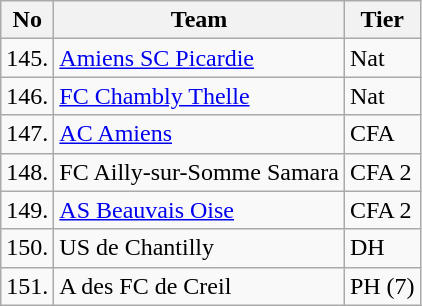<table class="wikitable" style="text-align: left">
<tr>
<th>No</th>
<th>Team</th>
<th>Tier</th>
</tr>
<tr>
<td>145.</td>
<td><a href='#'>Amiens SC Picardie</a></td>
<td>Nat</td>
</tr>
<tr>
<td>146.</td>
<td><a href='#'>FC Chambly Thelle</a></td>
<td>Nat</td>
</tr>
<tr>
<td>147.</td>
<td><a href='#'>AC Amiens</a></td>
<td>CFA</td>
</tr>
<tr>
<td>148.</td>
<td>FC Ailly-sur-Somme Samara</td>
<td>CFA 2</td>
</tr>
<tr>
<td>149.</td>
<td><a href='#'>AS Beauvais Oise</a></td>
<td>CFA 2</td>
</tr>
<tr>
<td>150.</td>
<td>US de Chantilly</td>
<td>DH</td>
</tr>
<tr>
<td>151.</td>
<td>A des FC de Creil</td>
<td>PH (7)</td>
</tr>
</table>
